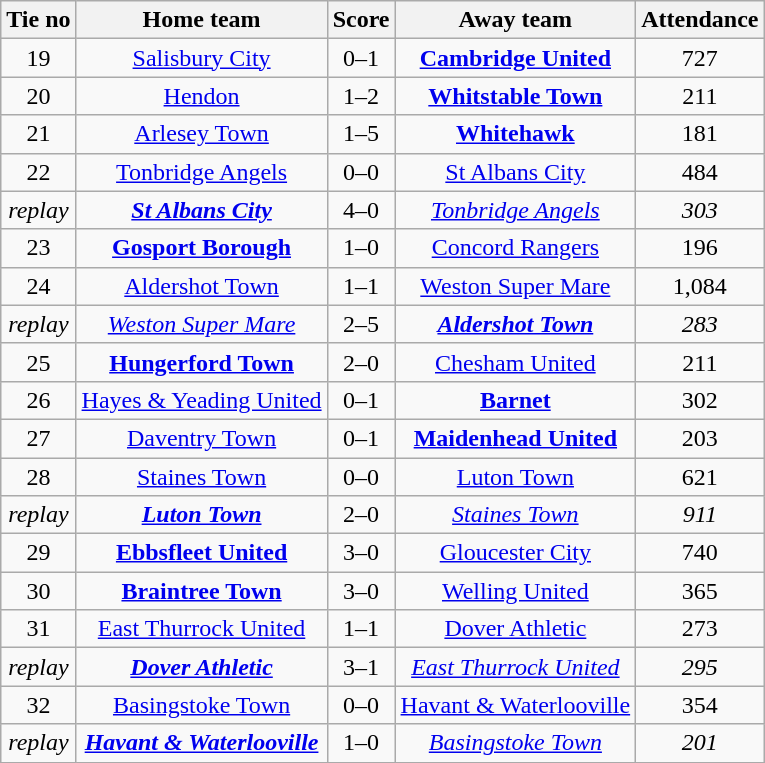<table class="wikitable" style="text-align:center">
<tr>
<th>Tie no</th>
<th>Home team</th>
<th>Score</th>
<th>Away team</th>
<th>Attendance</th>
</tr>
<tr>
<td>19</td>
<td><a href='#'>Salisbury City</a></td>
<td>0–1</td>
<td><strong><a href='#'>Cambridge United</a></strong></td>
<td>727</td>
</tr>
<tr>
<td>20</td>
<td><a href='#'>Hendon</a></td>
<td>1–2</td>
<td><strong><a href='#'>Whitstable Town</a></strong></td>
<td>211</td>
</tr>
<tr>
<td>21</td>
<td><a href='#'>Arlesey Town</a></td>
<td>1–5</td>
<td><strong><a href='#'>Whitehawk</a></strong></td>
<td>181</td>
</tr>
<tr>
<td>22</td>
<td><a href='#'>Tonbridge Angels</a></td>
<td>0–0</td>
<td><a href='#'>St Albans City</a></td>
<td>484</td>
</tr>
<tr>
<td><em>replay</em></td>
<td><strong><em><a href='#'>St Albans City</a></em></strong></td>
<td>4–0</td>
<td><em><a href='#'>Tonbridge Angels</a></em></td>
<td><em>303</em></td>
</tr>
<tr>
<td>23</td>
<td><strong><a href='#'>Gosport Borough</a></strong></td>
<td>1–0</td>
<td><a href='#'>Concord Rangers</a></td>
<td>196</td>
</tr>
<tr>
<td>24</td>
<td><a href='#'>Aldershot Town</a></td>
<td>1–1</td>
<td><a href='#'>Weston Super Mare</a></td>
<td>1,084</td>
</tr>
<tr>
<td><em>replay</em></td>
<td><em><a href='#'>Weston Super Mare</a></em></td>
<td>2–5</td>
<td><strong><em><a href='#'>Aldershot Town</a></em></strong></td>
<td><em>283</em></td>
</tr>
<tr>
<td>25</td>
<td><strong><a href='#'>Hungerford Town</a></strong></td>
<td>2–0</td>
<td><a href='#'>Chesham United</a></td>
<td>211</td>
</tr>
<tr>
<td>26</td>
<td><a href='#'>Hayes & Yeading United</a></td>
<td>0–1</td>
<td><strong><a href='#'>Barnet</a></strong></td>
<td>302</td>
</tr>
<tr>
<td>27</td>
<td><a href='#'>Daventry Town</a></td>
<td>0–1</td>
<td><strong><a href='#'>Maidenhead United</a></strong></td>
<td>203</td>
</tr>
<tr>
<td>28</td>
<td><a href='#'>Staines Town</a></td>
<td>0–0</td>
<td><a href='#'>Luton Town</a></td>
<td>621</td>
</tr>
<tr>
<td><em>replay</em></td>
<td><strong><em><a href='#'>Luton Town</a></em></strong></td>
<td>2–0</td>
<td><em><a href='#'>Staines Town</a></em></td>
<td><em>911</em></td>
</tr>
<tr>
<td>29</td>
<td><strong><a href='#'>Ebbsfleet United</a></strong></td>
<td>3–0</td>
<td><a href='#'>Gloucester City</a></td>
<td>740</td>
</tr>
<tr>
<td>30</td>
<td><strong><a href='#'>Braintree Town</a></strong></td>
<td>3–0</td>
<td><a href='#'>Welling United</a></td>
<td>365</td>
</tr>
<tr>
<td>31</td>
<td><a href='#'>East Thurrock United</a></td>
<td>1–1</td>
<td><a href='#'>Dover Athletic</a></td>
<td>273</td>
</tr>
<tr>
<td><em>replay</em></td>
<td><strong><em><a href='#'>Dover Athletic</a></em></strong></td>
<td>3–1</td>
<td><em><a href='#'>East Thurrock United</a></em></td>
<td><em>295</em></td>
</tr>
<tr>
<td>32</td>
<td><a href='#'>Basingstoke Town</a></td>
<td>0–0</td>
<td><a href='#'>Havant & Waterlooville</a></td>
<td>354</td>
</tr>
<tr>
<td><em>replay</em></td>
<td><strong><em><a href='#'>Havant & Waterlooville</a></em></strong></td>
<td>1–0</td>
<td><em><a href='#'>Basingstoke Town</a></em></td>
<td><em>201</em></td>
</tr>
<tr>
</tr>
</table>
